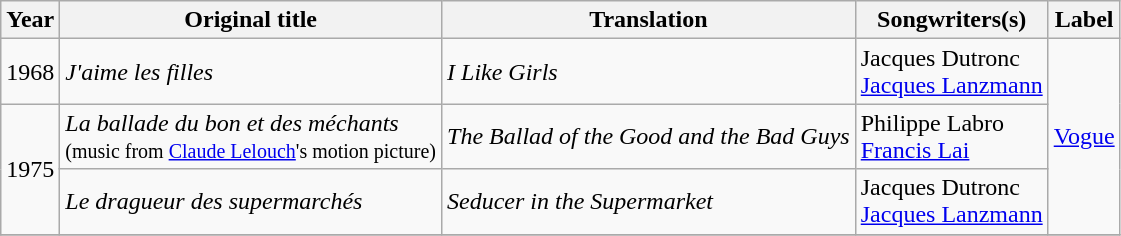<table class="wikitable sortable" border="2">
<tr>
<th scope="col">Year</th>
<th scope="col">Original title</th>
<th scope="col">Translation</th>
<th scope="col">Songwriters(s)</th>
<th scope="col">Label</th>
</tr>
<tr>
<td>1968</td>
<td><em>J'aime les filles</em></td>
<td><em>I Like Girls</em></td>
<td>Jacques Dutronc<br><a href='#'>Jacques Lanzmann</a></td>
<td rowspan=3><a href='#'>Vogue</a></td>
</tr>
<tr>
<td rowspan=2>1975</td>
<td><em>La ballade du bon et des méchants</em><br><small>(music from <a href='#'>Claude Lelouch</a>'s motion picture)</small></td>
<td><em>The Ballad of the Good and the Bad Guys</em></td>
<td>Philippe Labro<br><a href='#'>Francis Lai</a></td>
</tr>
<tr>
<td><em>Le dragueur des supermarchés</em></td>
<td><em>Seducer in the Supermarket</em></td>
<td>Jacques Dutronc<br><a href='#'>Jacques Lanzmann</a></td>
</tr>
<tr>
</tr>
</table>
